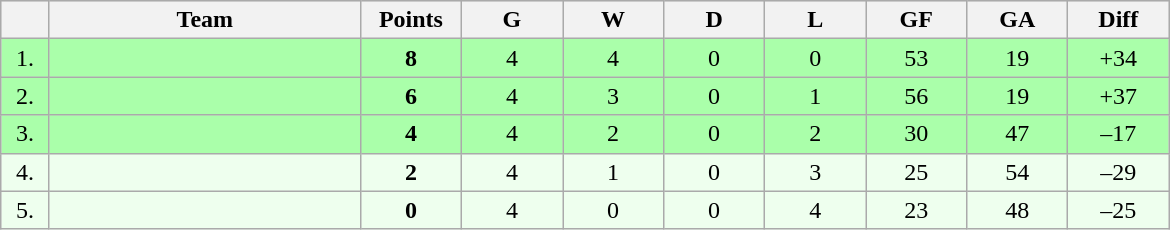<table class=wikitable style="text-align:center">
<tr bgcolor="#DCDCDC">
<th width="25"></th>
<th width="200">Team</th>
<th width="60">Points</th>
<th width="60">G</th>
<th width="60">W</th>
<th width="60">D</th>
<th width="60">L</th>
<th width="60">GF</th>
<th width="60">GA</th>
<th width="60">Diff</th>
</tr>
<tr bgcolor=#AAFFAA>
<td>1.</td>
<td align=left></td>
<td><strong>8</strong></td>
<td>4</td>
<td>4</td>
<td>0</td>
<td>0</td>
<td>53</td>
<td>19</td>
<td>+34</td>
</tr>
<tr bgcolor=#AAFFAA>
<td>2.</td>
<td align=left></td>
<td><strong>6</strong></td>
<td>4</td>
<td>3</td>
<td>0</td>
<td>1</td>
<td>56</td>
<td>19</td>
<td>+37</td>
</tr>
<tr bgcolor=#AAFFAA>
<td>3.</td>
<td align=left></td>
<td><strong>4</strong></td>
<td>4</td>
<td>2</td>
<td>0</td>
<td>2</td>
<td>30</td>
<td>47</td>
<td>–17</td>
</tr>
<tr bgcolor=#EEFFEE>
<td>4.</td>
<td align=left></td>
<td><strong>2</strong></td>
<td>4</td>
<td>1</td>
<td>0</td>
<td>3</td>
<td>25</td>
<td>54</td>
<td>–29</td>
</tr>
<tr bgcolor=#EEFFEE>
<td>5.</td>
<td align=left></td>
<td><strong>0</strong></td>
<td>4</td>
<td>0</td>
<td>0</td>
<td>4</td>
<td>23</td>
<td>48</td>
<td>–25</td>
</tr>
</table>
